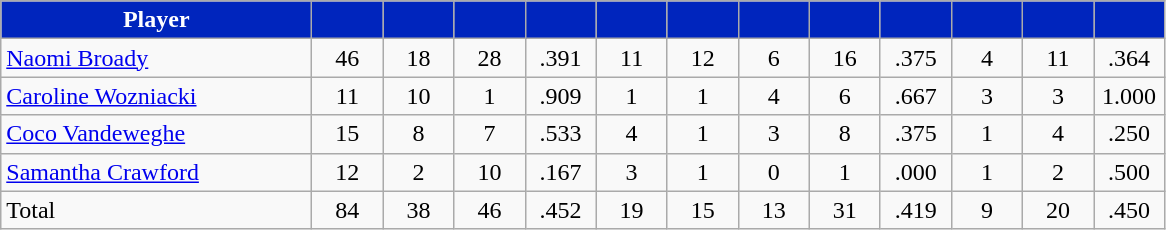<table class="wikitable" style="text-align:center">
<tr>
<th style="background:#0025BD; color:white" width="200px">Player</th>
<th style="background:#0025BD; color:white" width="40px"></th>
<th style="background:#0025BD; color:white" width="40px"></th>
<th style="background:#0025BD; color:white" width="40px"></th>
<th style="background:#0025BD; color:white" width="40px"></th>
<th style="background:#0025BD; color:white" width="40px"></th>
<th style="background:#0025BD; color:white" width="40px"></th>
<th style="background:#0025BD; color:white" width="40px"></th>
<th style="background:#0025BD; color:white" width="40px"></th>
<th style="background:#0025BD; color:white" width="40px"></th>
<th style="background:#0025BD; color:white" width="40px"></th>
<th style="background:#0025BD; color:white" width="40px"></th>
<th style="background:#0025BD; color:white" width="40px"></th>
</tr>
<tr>
<td style="text-align:left"><a href='#'>Naomi Broady</a></td>
<td>46</td>
<td>18</td>
<td>28</td>
<td>.391</td>
<td>11</td>
<td>12</td>
<td>6</td>
<td>16</td>
<td>.375</td>
<td>4</td>
<td>11</td>
<td>.364</td>
</tr>
<tr>
<td style="text-align:left"><a href='#'>Caroline Wozniacki</a></td>
<td>11</td>
<td>10</td>
<td>1</td>
<td>.909</td>
<td>1</td>
<td>1</td>
<td>4</td>
<td>6</td>
<td>.667</td>
<td>3</td>
<td>3</td>
<td>1.000</td>
</tr>
<tr>
<td style="text-align:left"><a href='#'>Coco Vandeweghe</a></td>
<td>15</td>
<td>8</td>
<td>7</td>
<td>.533</td>
<td>4</td>
<td>1</td>
<td>3</td>
<td>8</td>
<td>.375</td>
<td>1</td>
<td>4</td>
<td>.250</td>
</tr>
<tr>
<td style="text-align:left"><a href='#'>Samantha Crawford</a></td>
<td>12</td>
<td>2</td>
<td>10</td>
<td>.167</td>
<td>3</td>
<td>1</td>
<td>0</td>
<td>1</td>
<td>.000</td>
<td>1</td>
<td>2</td>
<td>.500</td>
</tr>
<tr>
<td style="text-align:left">Total</td>
<td>84</td>
<td>38</td>
<td>46</td>
<td>.452</td>
<td>19</td>
<td>15</td>
<td>13</td>
<td>31</td>
<td>.419</td>
<td>9</td>
<td>20</td>
<td>.450</td>
</tr>
</table>
